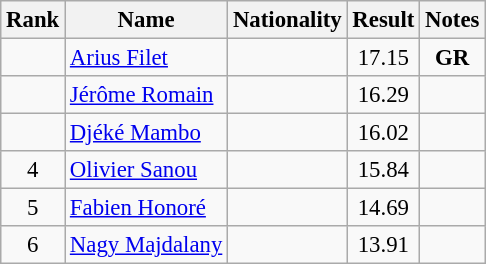<table class="wikitable sortable" style="text-align:center;font-size:95%">
<tr>
<th>Rank</th>
<th>Name</th>
<th>Nationality</th>
<th>Result</th>
<th>Notes</th>
</tr>
<tr>
<td></td>
<td align=left><a href='#'>Arius Filet</a></td>
<td align=left></td>
<td>17.15</td>
<td><strong>GR</strong></td>
</tr>
<tr>
<td></td>
<td align=left><a href='#'>Jérôme Romain</a></td>
<td align=left></td>
<td>16.29</td>
<td></td>
</tr>
<tr>
<td></td>
<td align=left><a href='#'>Djéké Mambo</a></td>
<td align=left></td>
<td>16.02</td>
<td></td>
</tr>
<tr>
<td>4</td>
<td align=left><a href='#'>Olivier Sanou</a></td>
<td align=left></td>
<td>15.84</td>
<td></td>
</tr>
<tr>
<td>5</td>
<td align=left><a href='#'>Fabien Honoré</a></td>
<td align=left></td>
<td>14.69</td>
<td></td>
</tr>
<tr>
<td>6</td>
<td align=left><a href='#'>Nagy Majdalany</a></td>
<td align=left></td>
<td>13.91</td>
<td></td>
</tr>
</table>
